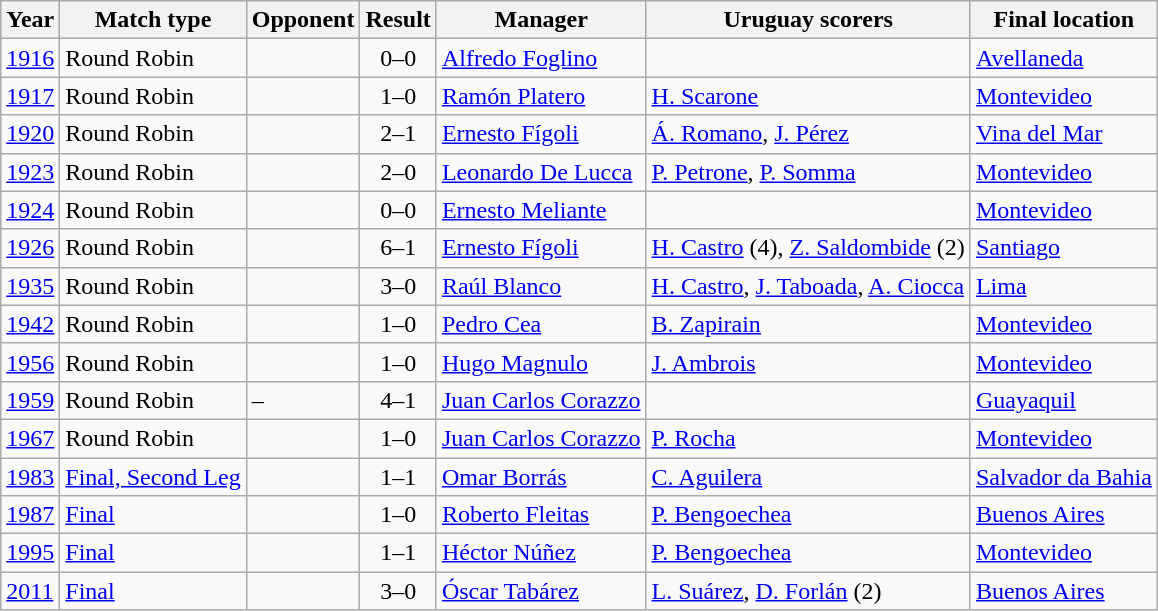<table class="wikitable" style="text-align: left;">
<tr>
<th>Year</th>
<th>Match type</th>
<th>Opponent</th>
<th>Result</th>
<th>Manager</th>
<th>Uruguay scorers</th>
<th>Final location</th>
</tr>
<tr>
<td> <a href='#'>1916</a></td>
<td>Round Robin</td>
<td></td>
<td align=center>0–0</td>
<td> <a href='#'>Alfredo Foglino</a></td>
<td></td>
<td><a href='#'>Avellaneda</a></td>
</tr>
<tr>
<td> <a href='#'>1917</a></td>
<td>Round Robin</td>
<td></td>
<td align=center>1–0</td>
<td> <a href='#'>Ramón Platero</a></td>
<td><a href='#'>H. Scarone</a></td>
<td><a href='#'>Montevideo</a></td>
</tr>
<tr>
<td> <a href='#'>1920</a></td>
<td>Round Robin</td>
<td></td>
<td align=center>2–1</td>
<td> <a href='#'>Ernesto Fígoli</a></td>
<td><a href='#'>Á. Romano</a>, <a href='#'>J. Pérez</a></td>
<td><a href='#'>Vina del Mar</a></td>
</tr>
<tr>
<td> <a href='#'>1923</a></td>
<td>Round Robin</td>
<td></td>
<td align=center>2–0</td>
<td> <a href='#'>Leonardo De Lucca</a></td>
<td><a href='#'>P. Petrone</a>, <a href='#'>P. Somma</a></td>
<td><a href='#'>Montevideo</a></td>
</tr>
<tr>
<td> <a href='#'>1924</a></td>
<td>Round Robin</td>
<td></td>
<td align=center>0–0</td>
<td> <a href='#'>Ernesto Meliante</a></td>
<td></td>
<td><a href='#'>Montevideo</a></td>
</tr>
<tr>
<td> <a href='#'>1926</a></td>
<td>Round Robin</td>
<td></td>
<td align=center>6–1</td>
<td> <a href='#'>Ernesto Fígoli</a></td>
<td><a href='#'>H. Castro</a> (4), <a href='#'>Z. Saldombide</a> (2)</td>
<td><a href='#'>Santiago</a></td>
</tr>
<tr>
<td> <a href='#'>1935</a></td>
<td>Round Robin</td>
<td></td>
<td align=center>3–0</td>
<td> <a href='#'>Raúl Blanco</a></td>
<td><a href='#'>H. Castro</a>, <a href='#'>J. Taboada</a>, <a href='#'>A. Ciocca</a></td>
<td><a href='#'>Lima</a></td>
</tr>
<tr>
<td> <a href='#'>1942</a></td>
<td>Round Robin</td>
<td></td>
<td align=center>1–0</td>
<td> <a href='#'>Pedro Cea</a></td>
<td><a href='#'>B. Zapirain</a></td>
<td><a href='#'>Montevideo</a></td>
</tr>
<tr>
<td> <a href='#'>1956</a></td>
<td>Round Robin</td>
<td></td>
<td align=center>1–0</td>
<td> <a href='#'>Hugo Magnulo</a></td>
<td><a href='#'>J. Ambrois</a></td>
<td><a href='#'>Montevideo</a></td>
</tr>
<tr>
<td> <a href='#'>1959</a></td>
<td>Round Robin</td>
<td>–</td>
<td align=center>4–1</td>
<td> <a href='#'>Juan Carlos Corazzo</a></td>
<td></td>
<td><a href='#'>Guayaquil</a></td>
</tr>
<tr>
<td> <a href='#'>1967</a></td>
<td>Round Robin</td>
<td></td>
<td align=center>1–0</td>
<td> <a href='#'>Juan Carlos Corazzo</a></td>
<td><a href='#'>P. Rocha</a></td>
<td><a href='#'>Montevideo</a></td>
</tr>
<tr>
<td><a href='#'>1983</a></td>
<td><a href='#'>Final, Second Leg</a></td>
<td></td>
<td align=center>1–1</td>
<td> <a href='#'>Omar Borrás</a></td>
<td><a href='#'>C. Aguilera</a></td>
<td><a href='#'>Salvador da Bahia</a></td>
</tr>
<tr>
<td> <a href='#'>1987</a></td>
<td><a href='#'>Final</a></td>
<td></td>
<td align=center>1–0</td>
<td> <a href='#'>Roberto Fleitas</a></td>
<td><a href='#'>P. Bengoechea</a></td>
<td><a href='#'>Buenos Aires</a></td>
</tr>
<tr>
<td> <a href='#'>1995</a></td>
<td><a href='#'>Final</a></td>
<td></td>
<td align=center>1–1<br></td>
<td> <a href='#'>Héctor Núñez</a></td>
<td><a href='#'>P. Bengoechea</a></td>
<td><a href='#'>Montevideo</a></td>
</tr>
<tr>
<td> <a href='#'>2011</a></td>
<td><a href='#'>Final</a></td>
<td></td>
<td align=center>3–0</td>
<td> <a href='#'>Óscar Tabárez</a></td>
<td><a href='#'>L. Suárez</a>, <a href='#'>D. Forlán</a> (2)</td>
<td><a href='#'>Buenos Aires</a></td>
</tr>
</table>
